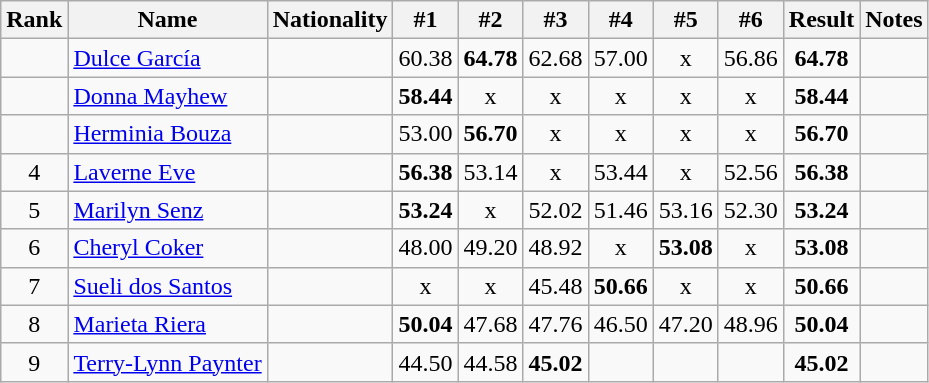<table class="wikitable sortable" style="text-align:center">
<tr>
<th>Rank</th>
<th>Name</th>
<th>Nationality</th>
<th>#1</th>
<th>#2</th>
<th>#3</th>
<th>#4</th>
<th>#5</th>
<th>#6</th>
<th>Result</th>
<th>Notes</th>
</tr>
<tr>
<td></td>
<td align=left><a href='#'>Dulce García</a></td>
<td align=left></td>
<td>60.38</td>
<td><strong>64.78</strong></td>
<td>62.68</td>
<td>57.00</td>
<td>x</td>
<td>56.86</td>
<td><strong>64.78</strong></td>
<td></td>
</tr>
<tr>
<td></td>
<td align=left><a href='#'>Donna Mayhew</a></td>
<td align=left></td>
<td><strong>58.44</strong></td>
<td>x</td>
<td>x</td>
<td>x</td>
<td>x</td>
<td>x</td>
<td><strong>58.44</strong></td>
<td></td>
</tr>
<tr>
<td></td>
<td align=left><a href='#'>Herminia Bouza</a></td>
<td align=left></td>
<td>53.00</td>
<td><strong>56.70</strong></td>
<td>x</td>
<td>x</td>
<td>x</td>
<td>x</td>
<td><strong>56.70</strong></td>
<td></td>
</tr>
<tr>
<td>4</td>
<td align=left><a href='#'>Laverne Eve</a></td>
<td align=left></td>
<td><strong>56.38</strong></td>
<td>53.14</td>
<td>x</td>
<td>53.44</td>
<td>x</td>
<td>52.56</td>
<td><strong>56.38</strong></td>
<td></td>
</tr>
<tr>
<td>5</td>
<td align=left><a href='#'>Marilyn Senz</a></td>
<td align=left></td>
<td><strong>53.24</strong></td>
<td>x</td>
<td>52.02</td>
<td>51.46</td>
<td>53.16</td>
<td>52.30</td>
<td><strong>53.24</strong></td>
<td></td>
</tr>
<tr>
<td>6</td>
<td align=left><a href='#'>Cheryl Coker</a></td>
<td align=left></td>
<td>48.00</td>
<td>49.20</td>
<td>48.92</td>
<td>x</td>
<td><strong>53.08</strong></td>
<td>x</td>
<td><strong>53.08</strong></td>
<td></td>
</tr>
<tr>
<td>7</td>
<td align=left><a href='#'>Sueli dos Santos</a></td>
<td align=left></td>
<td>x</td>
<td>x</td>
<td>45.48</td>
<td><strong>50.66</strong></td>
<td>x</td>
<td>x</td>
<td><strong>50.66</strong></td>
<td></td>
</tr>
<tr>
<td>8</td>
<td align=left><a href='#'>Marieta Riera</a></td>
<td align=left></td>
<td><strong>50.04</strong></td>
<td>47.68</td>
<td>47.76</td>
<td>46.50</td>
<td>47.20</td>
<td>48.96</td>
<td><strong>50.04</strong></td>
<td></td>
</tr>
<tr>
<td>9</td>
<td align=left><a href='#'>Terry-Lynn Paynter</a></td>
<td align=left></td>
<td>44.50</td>
<td>44.58</td>
<td><strong>45.02</strong></td>
<td></td>
<td></td>
<td></td>
<td><strong>45.02</strong></td>
<td></td>
</tr>
</table>
